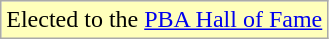<table class="wikitable">
<tr>
<td style="background:#ffb;">Elected to the <a href='#'>PBA Hall of Fame</a></td>
</tr>
</table>
